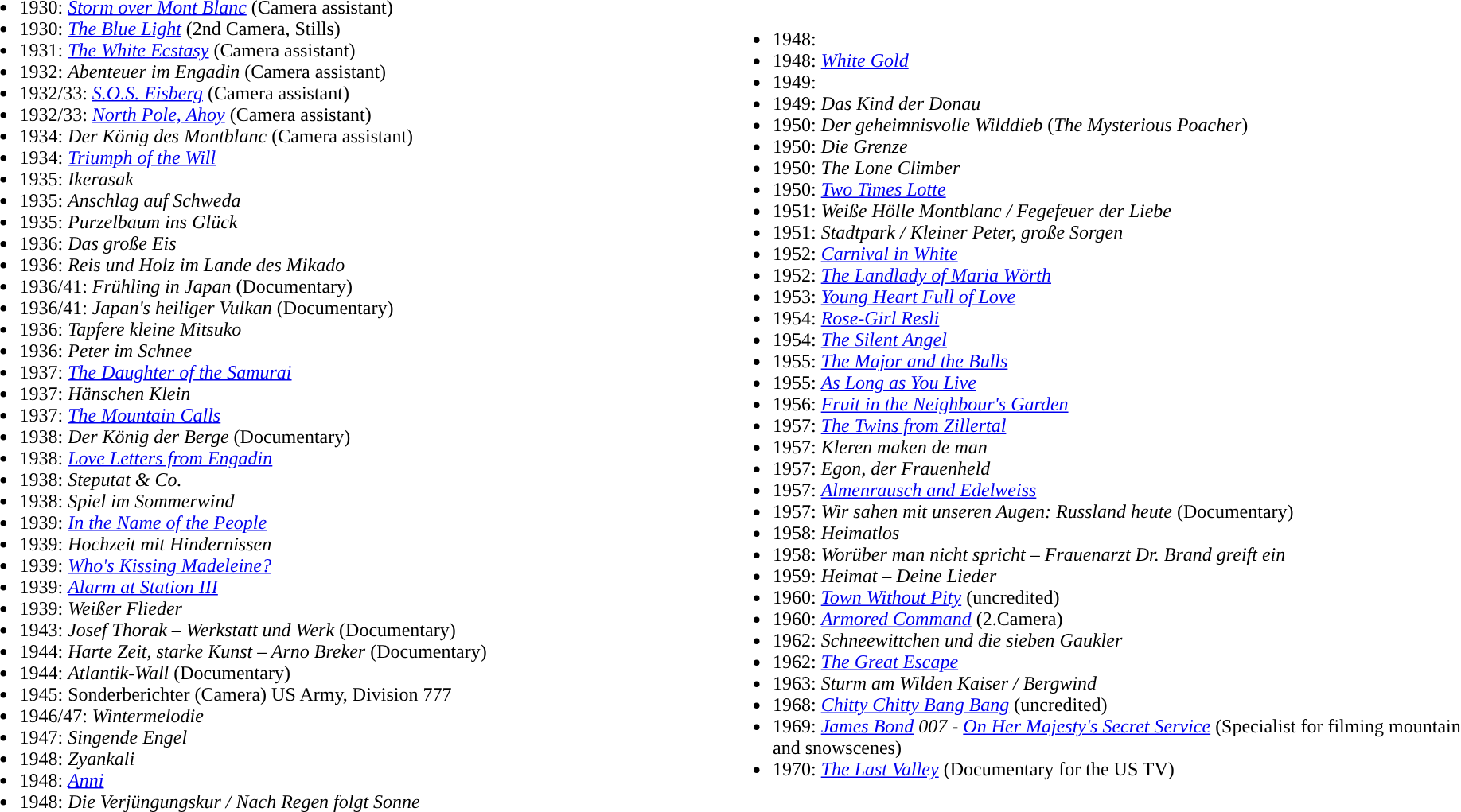<table width="100%" align="center|">
<tr>
<td width="50% valign="top"><br><ul><li>1930: <em><a href='#'>Storm over Mont Blanc</a></em> (Camera assistant)</li><li>1930: <em><a href='#'>The Blue Light</a></em> (2nd Camera, Stills)</li><li>1931: <em><a href='#'>The White Ecstasy</a></em> (Camera assistant)</li><li>1932: <em>Abenteuer im Engadin</em> (Camera assistant)</li><li>1932/33: <em><a href='#'>S.O.S. Eisberg</a></em> (Camera assistant)</li><li>1932/33: <em><a href='#'>North Pole, Ahoy</a></em> (Camera assistant)</li><li>1934: <em>Der König des Montblanc</em> (Camera assistant)</li><li>1934: <em><a href='#'>Triumph of the Will</a></em></li><li>1935: <em>Ikerasak </em></li><li>1935: <em>Anschlag auf Schweda</em></li><li>1935: <em>Purzelbaum ins Glück </em></li><li>1936: <em>Das große Eis</em></li><li>1936: <em>Reis und Holz im Lande des Mikado</em></li><li>1936/41: <em>Frühling in Japan</em> (Documentary)</li><li>1936/41: <em>Japan's heiliger Vulkan</em> (Documentary)</li><li>1936: <em>Tapfere kleine Mitsuko</em></li><li>1936: <em>Peter im Schnee</em></li><li>1937: <em><a href='#'>The Daughter of the Samurai</a></em></li><li>1937: <em>Hänschen Klein </em></li><li>1937: <em><a href='#'>The Mountain Calls</a></em></li><li>1938: <em>Der König der Berge</em> (Documentary)</li><li>1938: <em><a href='#'>Love Letters from Engadin</a></em></li><li>1938: <em>Steputat & Co.</em></li><li>1938: <em>Spiel im Sommerwind</em></li><li>1939: <em><a href='#'>In the Name of the People</a></em></li><li>1939: <em>Hochzeit mit Hindernissen</em></li><li>1939: <em><a href='#'>Who's Kissing Madeleine?</a></em></li><li>1939: <em><a href='#'>Alarm at Station III</a></em></li><li>1939: <em>Weißer Flieder</em></li><li>1943: <em>Josef Thorak – Werkstatt und Werk</em> (Documentary)</li><li>1944: <em>Harte Zeit, starke Kunst – Arno Breker</em> (Documentary)</li><li>1944: <em>Atlantik-Wall</em> (Documentary)</li><li>1945: Sonderberichter (Camera) US Army, Division 777</li><li>1946/47: <em>Wintermelodie</em></li><li>1947: <em>Singende Engel</em></li><li>1948: <em>Zyankali</em></li><li>1948: <em><a href='#'>Anni</a></em></li><li>1948: <em>Die Verjüngungskur / Nach Regen folgt Sonne </em></li></ul></td>
<td width="50% valign="top"><br><ul><li>1948: <em></em></li><li>1948: <em><a href='#'>White Gold</a></em></li><li>1949: <em></em></li><li>1949: <em>Das Kind der Donau</em></li><li>1950: <em>Der geheimnisvolle Wilddieb</em> (<em>The Mysterious Poacher</em>)</li><li>1950: <em>Die Grenze</em></li><li>1950: <em>The Lone Climber</em></li><li>1950: <em><a href='#'>Two Times Lotte</a></em></li><li>1951: <em>Weiße Hölle Montblanc / Fegefeuer der Liebe</em></li><li>1951: <em>Stadtpark / Kleiner Peter, große Sorgen </em></li><li>1952: <em><a href='#'>Carnival in White</a></em></li><li>1952: <em><a href='#'>The Landlady of Maria Wörth</a></em></li><li>1953: <em><a href='#'>Young Heart Full of Love</a></em></li><li>1954: <em><a href='#'>Rose-Girl Resli</a></em></li><li>1954: <em><a href='#'>The Silent Angel</a></em></li><li>1955: <em><a href='#'>The Major and the Bulls</a></em></li><li>1955: <em><a href='#'>As Long as You Live</a></em></li><li>1956: <em><a href='#'>Fruit in the Neighbour's Garden</a></em></li><li>1957: <em><a href='#'>The Twins from Zillertal</a></em></li><li>1957: <em>Kleren maken de man </em></li><li>1957: <em>Egon, der Frauenheld </em></li><li>1957: <em><a href='#'>Almenrausch and Edelweiss</a></em></li><li>1957: <em>Wir sahen mit unseren Augen: Russland heute</em> (Documentary)</li><li>1958: <em>Heimatlos</em></li><li>1958: <em>Worüber man nicht spricht – Frauenarzt Dr. Brand greift ein </em></li><li>1959: <em>Heimat – Deine Lieder</em></li><li>1960: <em><a href='#'>Town Without Pity</a></em> (uncredited)</li><li>1960: <em><a href='#'>Armored Command</a></em> (2.Camera)</li><li>1962: <em>Schneewittchen und die sieben Gaukler</em></li><li>1962: <em><a href='#'>The Great Escape</a></em></li><li>1963: <em>Sturm am Wilden Kaiser / Bergwind</em></li><li>1968: <em><a href='#'>Chitty Chitty Bang Bang</a></em> (uncredited)</li><li>1969: <em><a href='#'>James Bond</a> 007 - <a href='#'>On Her Majesty's Secret Service</a></em> (Specialist for filming mountain and snowscenes)</li><li>1970: <em><a href='#'>The Last Valley</a></em> (Documentary for the US TV)</li></ul></td>
</tr>
<tr>
</tr>
</table>
